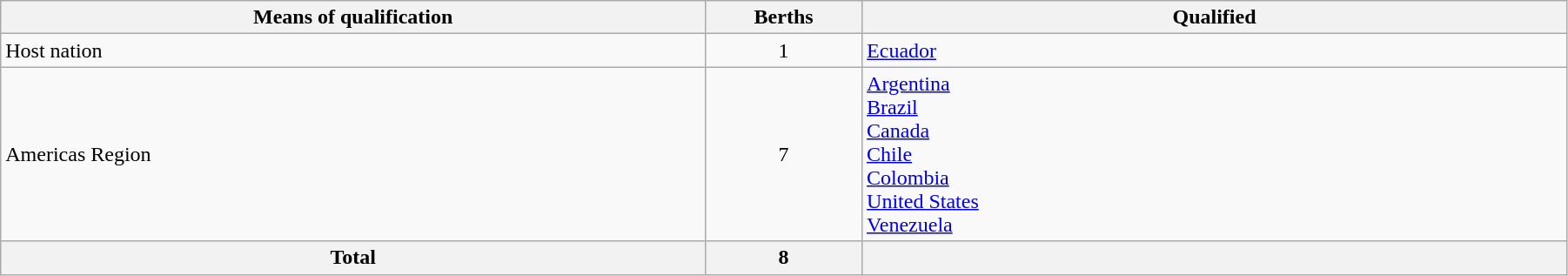<table class="wikitable" style="width:95%">
<tr>
<th width=45%>Means of qualification</th>
<th width=10%>Berths</th>
<th width=45%>Qualified</th>
</tr>
<tr>
<td>Host nation</td>
<td align=center>1</td>
<td> <a href='#'>Ecuador</a></td>
</tr>
<tr>
<td>Americas Region</td>
<td align=center>7</td>
<td> <a href='#'>Argentina</a><br> <a href='#'>Brazil</a><br> <a href='#'>Canada</a><br> <a href='#'>Chile</a><br> <a href='#'>Colombia</a><br> <a href='#'>United States</a><br> <a href='#'>Venezuela</a></td>
</tr>
<tr>
<th>Total</th>
<th>8</th>
<th></th>
</tr>
</table>
